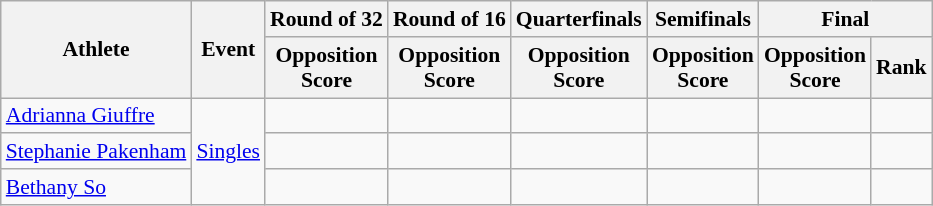<table class="wikitable" border="1" style="font-size:90%">
<tr>
<th rowspan=2>Athlete</th>
<th rowspan=2>Event</th>
<th>Round of 32</th>
<th>Round of 16</th>
<th>Quarterfinals</th>
<th>Semifinals</th>
<th colspan=2>Final</th>
</tr>
<tr>
<th>Opposition<br>Score</th>
<th>Opposition<br>Score</th>
<th>Opposition<br>Score</th>
<th>Opposition<br>Score</th>
<th>Opposition<br>Score</th>
<th>Rank</th>
</tr>
<tr>
<td><a href='#'>Adrianna Giuffre</a></td>
<td rowspan=3><a href='#'>Singles</a></td>
<td align=center></td>
<td align=center></td>
<td align=center></td>
<td align=center></td>
<td align=center></td>
<td align=center></td>
</tr>
<tr>
<td><a href='#'>Stephanie Pakenham</a></td>
<td align=center></td>
<td align=center></td>
<td align=center></td>
<td align=center></td>
<td align=center></td>
<td align=center></td>
</tr>
<tr>
<td><a href='#'>Bethany So</a></td>
<td align=center></td>
<td align=center></td>
<td align=center></td>
<td align=center></td>
<td align=center></td>
<td align=center></td>
</tr>
</table>
